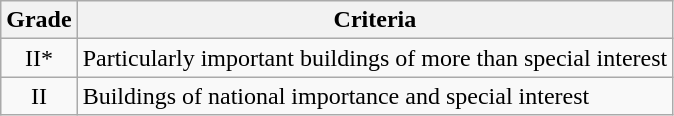<table class="wikitable">
<tr>
<th>Grade</th>
<th>Criteria</th>
</tr>
<tr>
<td align="center" >II*</td>
<td>Particularly important buildings of more than special interest</td>
</tr>
<tr>
<td align="center" >II</td>
<td>Buildings of national importance and special interest</td>
</tr>
</table>
